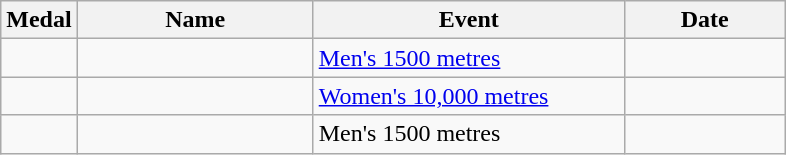<table class="wikitable sortable" style="font-size:100%">
<tr>
<th>Medal</th>
<th width=150>Name</th>
<th width=200>Event</th>
<th width=100>Date</th>
</tr>
<tr>
<td></td>
<td></td>
<td><a href='#'>Men's 1500 metres</a></td>
<td></td>
</tr>
<tr>
<td></td>
<td></td>
<td><a href='#'>Women's 10,000 metres</a></td>
<td></td>
</tr>
<tr>
<td></td>
<td></td>
<td>Men's 1500 metres</td>
<td></td>
</tr>
</table>
